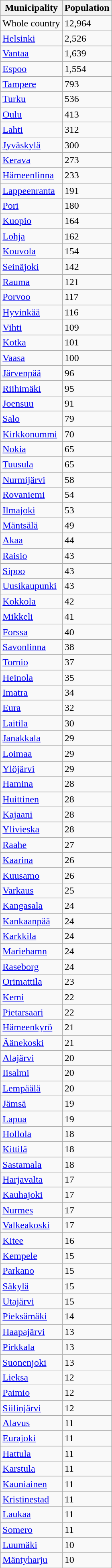<table role="presentation" class="wikitable sortable mw-collapsible mw-collapsed">
<tr>
<th>Municipality</th>
<th>Population</th>
</tr>
<tr>
<td>Whole country</td>
<td>12,964</td>
</tr>
<tr>
<td><a href='#'>Helsinki</a></td>
<td>2,526</td>
</tr>
<tr>
<td><a href='#'>Vantaa</a></td>
<td>1,639</td>
</tr>
<tr>
<td><a href='#'>Espoo</a></td>
<td>1,554</td>
</tr>
<tr>
<td><a href='#'>Tampere</a></td>
<td>793</td>
</tr>
<tr>
<td><a href='#'>Turku</a></td>
<td>536</td>
</tr>
<tr>
<td><a href='#'>Oulu</a></td>
<td>413</td>
</tr>
<tr>
<td><a href='#'>Lahti</a></td>
<td>312</td>
</tr>
<tr>
<td><a href='#'>Jyväskylä</a></td>
<td>300</td>
</tr>
<tr>
<td><a href='#'>Kerava</a></td>
<td>273</td>
</tr>
<tr>
<td><a href='#'>Hämeenlinna</a></td>
<td>233</td>
</tr>
<tr>
<td><a href='#'>Lappeenranta</a></td>
<td>191</td>
</tr>
<tr>
<td><a href='#'>Pori</a></td>
<td>180</td>
</tr>
<tr>
<td><a href='#'>Kuopio</a></td>
<td>164</td>
</tr>
<tr>
<td><a href='#'>Lohja</a></td>
<td>162</td>
</tr>
<tr>
<td><a href='#'>Kouvola</a></td>
<td>154</td>
</tr>
<tr>
<td><a href='#'>Seinäjoki</a></td>
<td>142</td>
</tr>
<tr>
<td><a href='#'>Rauma</a></td>
<td>121</td>
</tr>
<tr>
<td><a href='#'>Porvoo</a></td>
<td>117</td>
</tr>
<tr>
<td><a href='#'>Hyvinkää</a></td>
<td>116</td>
</tr>
<tr>
<td><a href='#'>Vihti</a></td>
<td>109</td>
</tr>
<tr>
<td><a href='#'>Kotka</a></td>
<td>101</td>
</tr>
<tr>
<td><a href='#'>Vaasa</a></td>
<td>100</td>
</tr>
<tr>
<td><a href='#'>Järvenpää</a></td>
<td>96</td>
</tr>
<tr>
<td><a href='#'>Riihimäki</a></td>
<td>95</td>
</tr>
<tr>
<td><a href='#'>Joensuu</a></td>
<td>91</td>
</tr>
<tr>
<td><a href='#'>Salo</a></td>
<td>79</td>
</tr>
<tr>
<td><a href='#'>Kirkkonummi</a></td>
<td>70</td>
</tr>
<tr>
<td><a href='#'>Nokia</a></td>
<td>65</td>
</tr>
<tr>
<td><a href='#'>Tuusula</a></td>
<td>65</td>
</tr>
<tr>
<td><a href='#'>Nurmijärvi</a></td>
<td>58</td>
</tr>
<tr>
<td><a href='#'>Rovaniemi</a></td>
<td>54</td>
</tr>
<tr>
<td><a href='#'>Ilmajoki</a></td>
<td>53</td>
</tr>
<tr>
<td><a href='#'>Mäntsälä</a></td>
<td>49</td>
</tr>
<tr>
<td><a href='#'>Akaa</a></td>
<td>44</td>
</tr>
<tr>
<td><a href='#'>Raisio</a></td>
<td>43</td>
</tr>
<tr>
<td><a href='#'>Sipoo</a></td>
<td>43</td>
</tr>
<tr>
<td><a href='#'>Uusikaupunki</a></td>
<td>43</td>
</tr>
<tr>
<td><a href='#'>Kokkola</a></td>
<td>42</td>
</tr>
<tr>
<td><a href='#'>Mikkeli</a></td>
<td>41</td>
</tr>
<tr>
<td><a href='#'>Forssa</a></td>
<td>40</td>
</tr>
<tr>
<td><a href='#'>Savonlinna</a></td>
<td>38</td>
</tr>
<tr>
<td><a href='#'>Tornio</a></td>
<td>37</td>
</tr>
<tr>
<td><a href='#'>Heinola</a></td>
<td>35</td>
</tr>
<tr>
<td><a href='#'>Imatra</a></td>
<td>34</td>
</tr>
<tr>
<td><a href='#'>Eura</a></td>
<td>32</td>
</tr>
<tr>
<td><a href='#'>Laitila</a></td>
<td>30</td>
</tr>
<tr>
<td><a href='#'>Janakkala</a></td>
<td>29</td>
</tr>
<tr>
<td><a href='#'>Loimaa</a></td>
<td>29</td>
</tr>
<tr>
<td><a href='#'>Ylöjärvi</a></td>
<td>29</td>
</tr>
<tr>
<td><a href='#'>Hamina</a></td>
<td>28</td>
</tr>
<tr>
<td><a href='#'>Huittinen</a></td>
<td>28</td>
</tr>
<tr>
<td><a href='#'>Kajaani</a></td>
<td>28</td>
</tr>
<tr>
<td><a href='#'>Ylivieska</a></td>
<td>28</td>
</tr>
<tr>
<td><a href='#'>Raahe</a></td>
<td>27</td>
</tr>
<tr>
<td><a href='#'>Kaarina</a></td>
<td>26</td>
</tr>
<tr>
<td><a href='#'>Kuusamo</a></td>
<td>26</td>
</tr>
<tr>
<td><a href='#'>Varkaus</a></td>
<td>25</td>
</tr>
<tr>
<td><a href='#'>Kangasala</a></td>
<td>24</td>
</tr>
<tr>
<td><a href='#'>Kankaanpää</a></td>
<td>24</td>
</tr>
<tr>
<td><a href='#'>Karkkila</a></td>
<td>24</td>
</tr>
<tr>
<td><a href='#'>Mariehamn</a></td>
<td>24</td>
</tr>
<tr>
<td><a href='#'>Raseborg</a></td>
<td>24</td>
</tr>
<tr>
<td><a href='#'>Orimattila</a></td>
<td>23</td>
</tr>
<tr>
<td><a href='#'>Kemi</a></td>
<td>22</td>
</tr>
<tr>
<td><a href='#'>Pietarsaari</a></td>
<td>22</td>
</tr>
<tr>
<td><a href='#'>Hämeenkyrö</a></td>
<td>21</td>
</tr>
<tr>
<td><a href='#'>Äänekoski</a></td>
<td>21</td>
</tr>
<tr>
<td><a href='#'>Alajärvi</a></td>
<td>20</td>
</tr>
<tr>
<td><a href='#'>Iisalmi</a></td>
<td>20</td>
</tr>
<tr>
<td><a href='#'>Lempäälä</a></td>
<td>20</td>
</tr>
<tr>
<td><a href='#'>Jämsä</a></td>
<td>19</td>
</tr>
<tr>
<td><a href='#'>Lapua</a></td>
<td>19</td>
</tr>
<tr>
<td><a href='#'>Hollola</a></td>
<td>18</td>
</tr>
<tr>
<td><a href='#'>Kittilä</a></td>
<td>18</td>
</tr>
<tr>
<td><a href='#'>Sastamala</a></td>
<td>18</td>
</tr>
<tr>
<td><a href='#'>Harjavalta</a></td>
<td>17</td>
</tr>
<tr>
<td><a href='#'>Kauhajoki</a></td>
<td>17</td>
</tr>
<tr>
<td><a href='#'>Nurmes</a></td>
<td>17</td>
</tr>
<tr>
<td><a href='#'>Valkeakoski</a></td>
<td>17</td>
</tr>
<tr>
<td><a href='#'>Kitee</a></td>
<td>16</td>
</tr>
<tr>
<td><a href='#'>Kempele</a></td>
<td>15</td>
</tr>
<tr>
<td><a href='#'>Parkano</a></td>
<td>15</td>
</tr>
<tr>
<td><a href='#'>Säkylä</a></td>
<td>15</td>
</tr>
<tr>
<td><a href='#'>Utajärvi</a></td>
<td>15</td>
</tr>
<tr>
<td><a href='#'>Pieksämäki</a></td>
<td>14</td>
</tr>
<tr>
<td><a href='#'>Haapajärvi</a></td>
<td>13</td>
</tr>
<tr>
<td><a href='#'>Pirkkala</a></td>
<td>13</td>
</tr>
<tr>
<td><a href='#'>Suonenjoki</a></td>
<td>13</td>
</tr>
<tr>
<td><a href='#'>Lieksa</a></td>
<td>12</td>
</tr>
<tr>
<td><a href='#'>Paimio</a></td>
<td>12</td>
</tr>
<tr>
<td><a href='#'>Siilinjärvi</a></td>
<td>12</td>
</tr>
<tr>
<td><a href='#'>Alavus</a></td>
<td>11</td>
</tr>
<tr>
<td><a href='#'>Eurajoki</a></td>
<td>11</td>
</tr>
<tr>
<td><a href='#'>Hattula</a></td>
<td>11</td>
</tr>
<tr>
<td><a href='#'>Karstula</a></td>
<td>11</td>
</tr>
<tr>
<td><a href='#'>Kauniainen</a></td>
<td>11</td>
</tr>
<tr>
<td><a href='#'>Kristinestad</a></td>
<td>11</td>
</tr>
<tr>
<td><a href='#'>Laukaa</a></td>
<td>11</td>
</tr>
<tr>
<td><a href='#'>Somero</a></td>
<td>11</td>
</tr>
<tr>
<td><a href='#'>Luumäki</a></td>
<td>10</td>
</tr>
<tr>
<td><a href='#'>Mäntyharju</a></td>
<td>10</td>
</tr>
</table>
